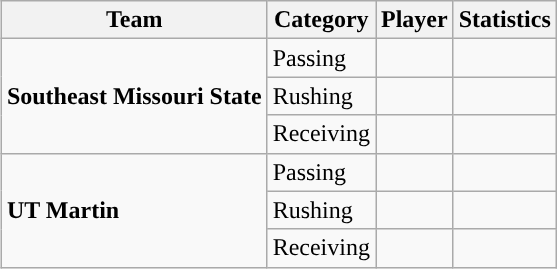<table class="wikitable" style="float: right;">
<tr>
<th>Team</th>
<th>Category</th>
<th>Player</th>
<th>Statistics</th>
</tr>
<tr>
<td rowspan=3><strong>Southeast Missouri State</strong></td>
<td>Passing</td>
<td></td>
<td></td>
</tr>
<tr>
<td>Rushing</td>
<td></td>
<td></td>
</tr>
<tr>
<td>Receiving</td>
<td></td>
<td></td>
</tr>
<tr>
<td rowspan=3><strong>UT Martin</strong></td>
<td>Passing</td>
<td></td>
<td></td>
</tr>
<tr>
<td>Rushing</td>
<td></td>
<td></td>
</tr>
<tr>
<td>Receiving</td>
<td></td>
<td></td>
</tr>
</table>
